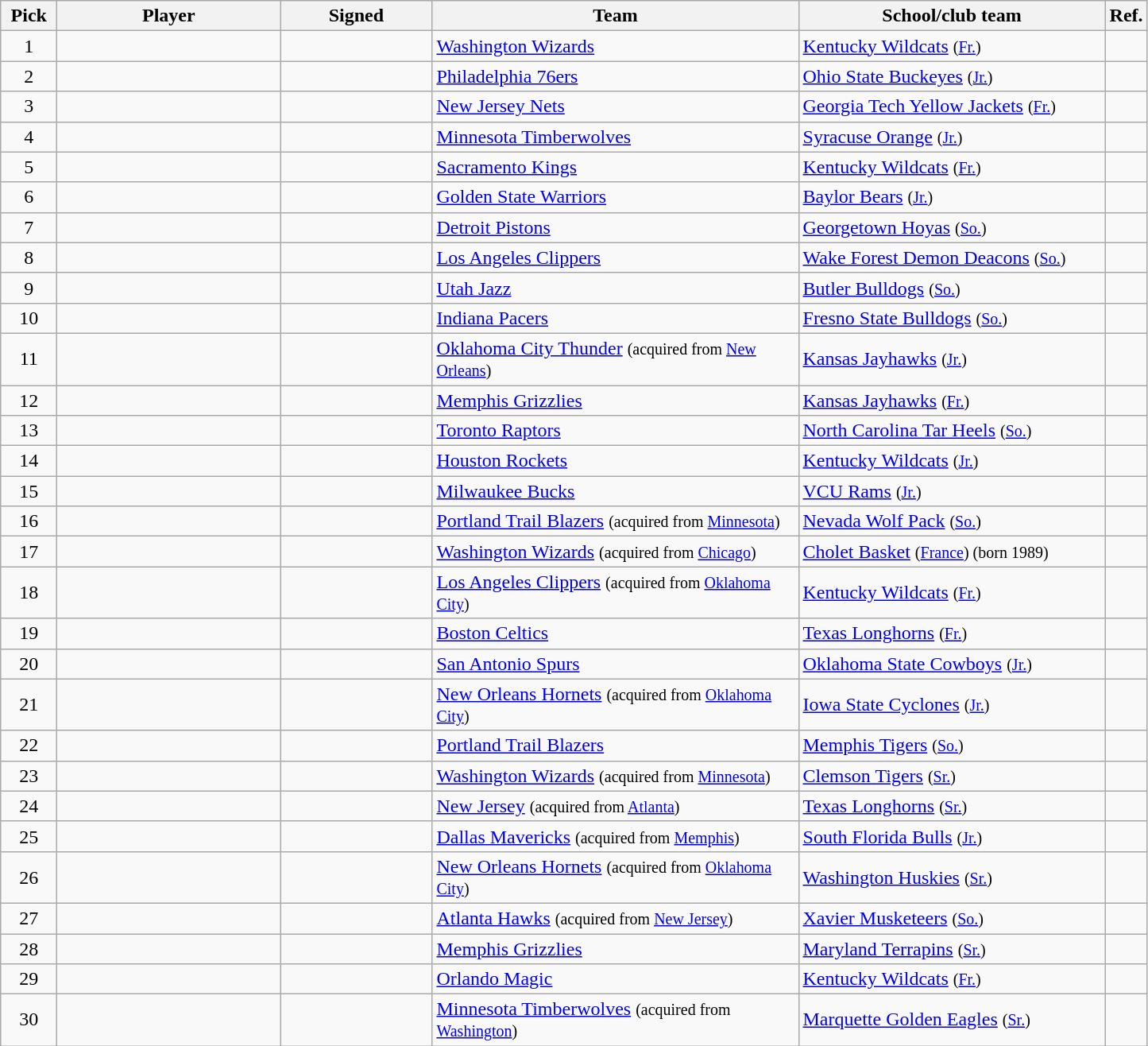<table class="wikitable sortable" style="text-align:left">
<tr>
<th style="width:40px">Pick</th>
<th style="width:180px">Player</th>
<th style="width:120px">Signed</th>
<th style="width:300px">Team</th>
<th style="width:250px">School/club team</th>
<th style="width:10px" class="unsortable">Ref.</th>
</tr>
<tr>
<td align=center>1</td>
<td> </td>
<td align=center></td>
<td><a href='#'>Washington Wizards</a></td>
<td><a href='#'>Kentucky Wildcats</a> <small>(<a href='#'>Fr.</a>)</small></td>
<td align=center></td>
</tr>
<tr>
<td align=center>2</td>
<td> </td>
<td align=center></td>
<td><a href='#'>Philadelphia 76ers</a></td>
<td><a href='#'>Ohio State Buckeyes</a> <small>(<a href='#'>Jr.</a>)</small></td>
<td align=center></td>
</tr>
<tr>
<td align=center>3</td>
<td> </td>
<td align=center></td>
<td><a href='#'>New Jersey Nets</a></td>
<td><a href='#'>Georgia Tech Yellow Jackets</a> <small>(<a href='#'>Fr.</a>)</small></td>
<td align=center></td>
</tr>
<tr>
<td align=center>4</td>
<td> </td>
<td align=center></td>
<td><a href='#'>Minnesota Timberwolves</a></td>
<td><a href='#'>Syracuse Orange</a> <small>(<a href='#'>Jr.</a>)</small></td>
<td align=center></td>
</tr>
<tr>
<td align=center>5</td>
<td> </td>
<td align=center></td>
<td><a href='#'>Sacramento Kings</a></td>
<td><a href='#'>Kentucky Wildcats</a> <small>(<a href='#'>Fr.</a>)</small></td>
<td align=center></td>
</tr>
<tr>
<td align=center>6</td>
<td> </td>
<td align=center></td>
<td><a href='#'>Golden State Warriors</a></td>
<td><a href='#'>Baylor Bears</a> <small>(<a href='#'>Jr.</a>)</small></td>
<td align=center></td>
</tr>
<tr>
<td align=center>7</td>
<td> </td>
<td align=center></td>
<td><a href='#'>Detroit Pistons</a></td>
<td><a href='#'>Georgetown Hoyas</a> <small>(<a href='#'>So.</a>)</small></td>
<td align=center></td>
</tr>
<tr>
<td align=center>8</td>
<td> </td>
<td align=center></td>
<td><a href='#'>Los Angeles Clippers</a></td>
<td><a href='#'>Wake Forest Demon Deacons</a> <small>(<a href='#'>So.</a>)</small></td>
<td align=center></td>
</tr>
<tr>
<td align=center>9</td>
<td> </td>
<td align=center></td>
<td><a href='#'>Utah Jazz</a></td>
<td><a href='#'>Butler Bulldogs</a> <small>(<a href='#'>So.</a>)</small></td>
<td align=center></td>
</tr>
<tr>
<td align=center>10</td>
<td> </td>
<td align=center></td>
<td><a href='#'>Indiana Pacers</a></td>
<td><a href='#'>Fresno State Bulldogs</a> <small>(<a href='#'>So.</a>)</small></td>
<td align=center></td>
</tr>
<tr>
<td align=center>11</td>
<td> </td>
<td align=center></td>
<td><a href='#'>Oklahoma City Thunder</a> <small>(acquired from <a href='#'>New Orleans</a>)</small></td>
<td><a href='#'>Kansas Jayhawks</a> <small>(<a href='#'>Jr.</a>)</small></td>
<td align=center></td>
</tr>
<tr>
<td align=center>12</td>
<td> </td>
<td align=center></td>
<td><a href='#'>Memphis Grizzlies</a></td>
<td><a href='#'>Kansas Jayhawks</a> <small>(<a href='#'>Fr.</a>)</small></td>
<td align=center></td>
</tr>
<tr>
<td align=center>13</td>
<td> </td>
<td align=center></td>
<td><a href='#'>Toronto Raptors</a></td>
<td><a href='#'>North Carolina Tar Heels</a> <small>(<a href='#'>So.</a>)</small></td>
<td align=center></td>
</tr>
<tr>
<td align=center>14</td>
<td> </td>
<td align=center></td>
<td><a href='#'>Houston Rockets</a></td>
<td><a href='#'>Kentucky Wildcats</a> <small>(<a href='#'>Jr.</a>)</small></td>
<td align=center></td>
</tr>
<tr>
<td align=center>15</td>
<td> </td>
<td align=center></td>
<td><a href='#'>Milwaukee Bucks</a></td>
<td><a href='#'>VCU Rams</a> <small>(<a href='#'>Jr.</a>)</small></td>
<td align=center></td>
</tr>
<tr>
<td align=center>16</td>
<td> </td>
<td align=center></td>
<td><a href='#'>Portland Trail Blazers</a> <small>(acquired from <a href='#'>Minnesota</a>)</small></td>
<td><a href='#'>Nevada Wolf Pack</a> <small>(<a href='#'>So.</a>)</small></td>
<td align=center></td>
</tr>
<tr>
<td align=center>17</td>
<td> </td>
<td align=center></td>
<td><a href='#'>Washington Wizards</a> <small>(acquired from <a href='#'>Chicago</a>)</small></td>
<td><a href='#'>Cholet Basket</a> <small>(<a href='#'>France</a>) (born 1989)</small></td>
<td align=center></td>
</tr>
<tr>
<td align=center>18</td>
<td> </td>
<td align=center></td>
<td><a href='#'>Los Angeles Clippers</a> <small>(acquired from <a href='#'>Oklahoma City</a>)</small></td>
<td><a href='#'>Kentucky Wildcats</a> <small>(<a href='#'>Fr.</a>)</small></td>
<td align=center></td>
</tr>
<tr>
<td align=center>19</td>
<td> </td>
<td align=center></td>
<td><a href='#'>Boston Celtics</a></td>
<td><a href='#'>Texas Longhorns</a> <small>(<a href='#'>Fr.</a>)</small></td>
<td align=center></td>
</tr>
<tr>
<td align=center>20</td>
<td> </td>
<td align=center></td>
<td><a href='#'>San Antonio Spurs</a></td>
<td><a href='#'>Oklahoma State Cowboys</a> <small>(<a href='#'>Jr.</a>)</small></td>
<td align=center></td>
</tr>
<tr>
<td align=center>21</td>
<td> </td>
<td align=center></td>
<td><a href='#'>New Orleans Hornets</a> <small>(acquired from <a href='#'>Oklahoma City</a>)</small></td>
<td><a href='#'>Iowa State Cyclones</a> <small>(<a href='#'>Jr.</a>)</small></td>
<td align=center></td>
</tr>
<tr>
<td align=center>22</td>
<td> </td>
<td align=center></td>
<td><a href='#'>Portland Trail Blazers</a></td>
<td><a href='#'>Memphis Tigers</a> <small>(<a href='#'>So.</a>)</small></td>
<td align=center></td>
</tr>
<tr>
<td align=center>23</td>
<td> </td>
<td align=center></td>
<td><a href='#'>Washington Wizards</a> <small>(acquired from <a href='#'>Minnesota</a>)</small></td>
<td><a href='#'>Clemson Tigers</a> <small>(<a href='#'>Sr.</a>)</small></td>
<td align=center></td>
</tr>
<tr>
<td align=center>24</td>
<td> </td>
<td align=center></td>
<td><a href='#'>New Jersey</a> <small>(acquired from <a href='#'>Atlanta</a>)</small></td>
<td><a href='#'>Texas Longhorns</a> <small>(<a href='#'>Sr.</a>)</small></td>
<td align=center></td>
</tr>
<tr>
<td align=center>25</td>
<td> </td>
<td align=center></td>
<td><a href='#'>Dallas Mavericks</a> <small>(acquired from <a href='#'>Memphis</a>)</small></td>
<td><a href='#'>South Florida Bulls</a> <small>(<a href='#'>Jr.</a>)</small></td>
<td align=center></td>
</tr>
<tr>
<td align=center>26</td>
<td> </td>
<td align=center></td>
<td><a href='#'>New Orleans Hornets</a> <small>(acquired from <a href='#'>Oklahoma City</a>)</small></td>
<td><a href='#'>Washington Huskies</a> <small>(<a href='#'>Sr.</a>)</small></td>
<td align=center></td>
</tr>
<tr>
<td align=center>27</td>
<td> </td>
<td align=center></td>
<td><a href='#'>Atlanta Hawks</a> <small>(acquired from <a href='#'>New Jersey</a>)</small></td>
<td><a href='#'>Xavier Musketeers</a> <small>(<a href='#'>So.</a>)</small></td>
<td align=center></td>
</tr>
<tr>
<td align=center>28</td>
<td> </td>
<td align=center></td>
<td><a href='#'>Memphis Grizzlies</a></td>
<td><a href='#'>Maryland Terrapins</a> <small>(<a href='#'>Sr.</a>)</small></td>
<td align=center></td>
</tr>
<tr>
<td align=center>29</td>
<td> </td>
<td align=center></td>
<td><a href='#'>Orlando Magic</a></td>
<td><a href='#'>Kentucky Wildcats</a> <small>(<a href='#'>Fr.</a>)</small></td>
<td align=center></td>
</tr>
<tr>
<td align=center>30</td>
<td> </td>
<td align=center></td>
<td><a href='#'>Minnesota Timberwolves</a> <small>(acquired from <a href='#'>Washington</a>)</small></td>
<td><a href='#'>Marquette Golden Eagles</a> <small>(<a href='#'>Sr.</a>)</small></td>
<td align=center></td>
</tr>
</table>
